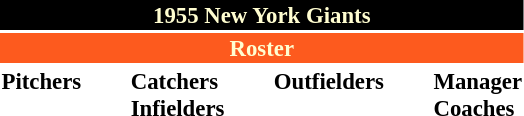<table class="toccolours" style="font-size: 95%;">
<tr>
<th colspan="10" style="background-color: black; color: #FFFDD0; text-align: center;">1955 New York Giants</th>
</tr>
<tr>
<td colspan="10" style="background-color: #fd5a1e; color: #FFFDD0; text-align: center;"><strong>Roster</strong></td>
</tr>
<tr>
<td valign="top"><strong>Pitchers</strong><br>











</td>
<td width="25px"></td>
<td valign="top"><strong>Catchers</strong><br>


<strong>Infielders</strong>









</td>
<td width="25px"></td>
<td valign="top"><strong>Outfielders</strong><br>





</td>
<td width="25px"></td>
<td valign="top"><strong>Manager</strong><br>
<strong>Coaches</strong>


</td>
</tr>
<tr>
</tr>
</table>
